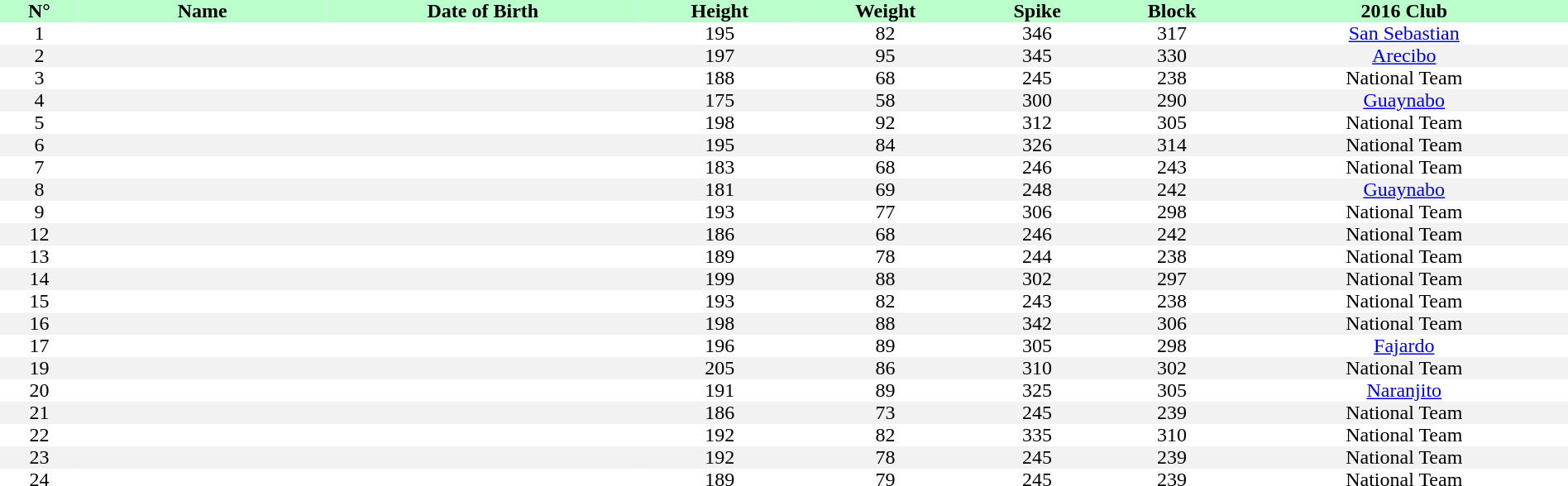<table style="text-align:center; border:none;" cellpadding=0 cellspacing=0 width=100%>
<tr style="background: #bbffcc;">
<th width="5%">N°</th>
<th width=200px>Name</th>
<th>Date of Birth</th>
<th>Height</th>
<th>Weight</th>
<th>Spike</th>
<th>Block</th>
<th>2016 Club</th>
</tr>
<tr>
<td>1</td>
<td></td>
<td></td>
<td>195</td>
<td>82</td>
<td>346</td>
<td>317</td>
<td><a href='#'>San Sebastian</a></td>
</tr>
<tr bgcolor="#f2f2f2">
<td>2</td>
<td></td>
<td></td>
<td>197</td>
<td>95</td>
<td>345</td>
<td>330</td>
<td><a href='#'>Arecibo</a></td>
</tr>
<tr>
<td>3</td>
<td></td>
<td></td>
<td>188</td>
<td>68</td>
<td>245</td>
<td>238</td>
<td>National Team</td>
</tr>
<tr bgcolor="#f2f2f2">
<td>4</td>
<td></td>
<td></td>
<td>175</td>
<td>58</td>
<td>300</td>
<td>290</td>
<td><a href='#'>Guaynabo</a></td>
</tr>
<tr>
<td>5</td>
<td></td>
<td></td>
<td>198</td>
<td>92</td>
<td>312</td>
<td>305</td>
<td>National Team</td>
</tr>
<tr bgcolor="#f2f2f2">
<td>6</td>
<td></td>
<td></td>
<td>195</td>
<td>84</td>
<td>326</td>
<td>314</td>
<td>National Team</td>
</tr>
<tr>
<td>7</td>
<td></td>
<td></td>
<td>183</td>
<td>68</td>
<td>246</td>
<td>243</td>
<td>National Team</td>
</tr>
<tr bgcolor="#f2f2f2">
<td>8</td>
<td></td>
<td></td>
<td>181</td>
<td>69</td>
<td>248</td>
<td>242</td>
<td><a href='#'>Guaynabo</a></td>
</tr>
<tr>
<td>9</td>
<td></td>
<td></td>
<td>193</td>
<td>77</td>
<td>306</td>
<td>298</td>
<td>National Team</td>
</tr>
<tr bgcolor="#f2f2f2">
<td>12</td>
<td></td>
<td></td>
<td>186</td>
<td>68</td>
<td>246</td>
<td>242</td>
<td>National Team</td>
</tr>
<tr>
<td>13</td>
<td></td>
<td></td>
<td>189</td>
<td>78</td>
<td>244</td>
<td>238</td>
<td>National Team</td>
</tr>
<tr bgcolor="#f2f2f2">
<td>14</td>
<td></td>
<td></td>
<td>199</td>
<td>88</td>
<td>302</td>
<td>297</td>
<td>National Team</td>
</tr>
<tr>
<td>15</td>
<td></td>
<td></td>
<td>193</td>
<td>82</td>
<td>243</td>
<td>238</td>
<td>National Team</td>
</tr>
<tr bgcolor="#f2f2f2">
<td>16</td>
<td></td>
<td></td>
<td>198</td>
<td>88</td>
<td>342</td>
<td>306</td>
<td>National Team</td>
</tr>
<tr>
<td>17</td>
<td></td>
<td></td>
<td>196</td>
<td>89</td>
<td>305</td>
<td>298</td>
<td><a href='#'>Fajardo</a></td>
</tr>
<tr bgcolor="#f2f2f2">
<td>19</td>
<td></td>
<td></td>
<td>205</td>
<td>86</td>
<td>310</td>
<td>302</td>
<td>National Team</td>
</tr>
<tr>
<td>20</td>
<td></td>
<td></td>
<td>191</td>
<td>89</td>
<td>325</td>
<td>305</td>
<td><a href='#'>Naranjito</a></td>
</tr>
<tr bgcolor="#f2f2f2">
<td>21</td>
<td></td>
<td></td>
<td>186</td>
<td>73</td>
<td>245</td>
<td>239</td>
<td>National Team</td>
</tr>
<tr>
<td>22</td>
<td></td>
<td></td>
<td>192</td>
<td>82</td>
<td>335</td>
<td>310</td>
<td>National Team</td>
</tr>
<tr bgcolor="#f2f2f2">
<td>23</td>
<td></td>
<td></td>
<td>192</td>
<td>78</td>
<td>245</td>
<td>239</td>
<td>National Team</td>
</tr>
<tr>
<td>24</td>
<td></td>
<td></td>
<td>189</td>
<td>79</td>
<td>245</td>
<td>239</td>
<td>National Team</td>
</tr>
</table>
